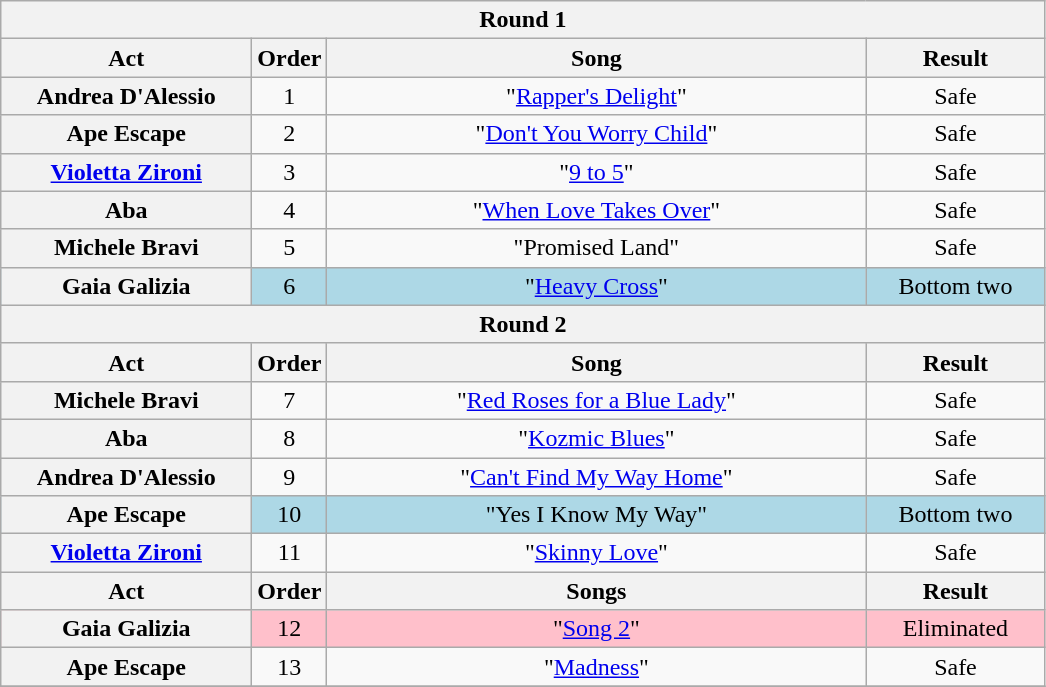<table class="wikitable plainrowheaders" style="text-align:center;">
<tr>
<th colspan="4">Round 1</th>
</tr>
<tr>
<th scope="col" style="width:10em;">Act</th>
<th scope="col">Order</th>
<th scope="col" style="width:22em;">Song</th>
<th scope="col" style="width:7em;">Result</th>
</tr>
<tr>
<th scope="row">Andrea D'Alessio</th>
<td>1</td>
<td>"<a href='#'>Rapper's Delight</a>"</td>
<td>Safe</td>
</tr>
<tr>
<th scope="row">Ape Escape</th>
<td>2</td>
<td>"<a href='#'>Don't You Worry Child</a>"</td>
<td>Safe</td>
</tr>
<tr>
<th scope="row"><a href='#'>Violetta Zironi</a></th>
<td>3</td>
<td>"<a href='#'>9 to 5</a>"</td>
<td>Safe</td>
</tr>
<tr>
<th scope="row">Aba</th>
<td>4</td>
<td>"<a href='#'>When Love Takes Over</a>"</td>
<td>Safe</td>
</tr>
<tr>
<th scope="row">Michele Bravi</th>
<td>5</td>
<td>"Promised Land"</td>
<td>Safe</td>
</tr>
<tr style="background:lightblue;">
<th scope="row">Gaia Galizia</th>
<td>6</td>
<td>"<a href='#'>Heavy Cross</a>"</td>
<td>Bottom two</td>
</tr>
<tr>
<th colspan="4">Round 2</th>
</tr>
<tr>
<th scope="col" style="width:10em;">Act</th>
<th scope="col">Order</th>
<th scope="col" style="width:20em;">Song</th>
<th scope="col" style="width:7em;">Result</th>
</tr>
<tr>
<th scope="row">Michele Bravi</th>
<td>7</td>
<td>"<a href='#'>Red Roses for a Blue Lady</a>"</td>
<td>Safe</td>
</tr>
<tr>
<th scope="row">Aba</th>
<td>8</td>
<td>"<a href='#'>Kozmic Blues</a>"</td>
<td>Safe</td>
</tr>
<tr>
<th scope="row">Andrea D'Alessio</th>
<td>9</td>
<td>"<a href='#'>Can't Find My Way Home</a>"</td>
<td>Safe</td>
</tr>
<tr style="background:lightblue;">
<th scope="row">Ape Escape</th>
<td>10</td>
<td>"Yes I Know My Way"</td>
<td>Bottom two</td>
</tr>
<tr>
<th scope="row"><a href='#'>Violetta Zironi</a></th>
<td>11</td>
<td>"<a href='#'>Skinny Love</a>"</td>
<td>Safe</td>
</tr>
<tr>
<th scope="col" style="width:10em;">Act</th>
<th scope="col">Order</th>
<th scope="col" style="width:22em;">Songs</th>
<th scope="col" style="width:7em;">Result</th>
</tr>
<tr style="background:pink;">
<th scope="row">Gaia Galizia</th>
<td>12</td>
<td>"<a href='#'>Song 2</a>"</td>
<td>Eliminated</td>
</tr>
<tr>
<th scope="row">Ape Escape</th>
<td>13</td>
<td>"<a href='#'>Madness</a>"</td>
<td>Safe</td>
</tr>
<tr>
</tr>
</table>
